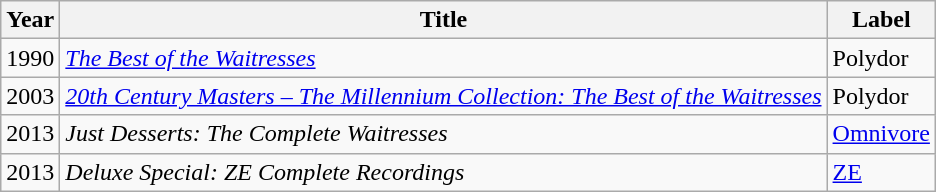<table class="wikitable" style="text-align:center">
<tr>
<th>Year</th>
<th>Title</th>
<th>Label</th>
</tr>
<tr>
<td>1990</td>
<td style="text-align:left;"><em><a href='#'>The Best of the Waitresses</a></em></td>
<td style="text-align:left;">Polydor</td>
</tr>
<tr>
<td>2003</td>
<td style="text-align:left;"><em><a href='#'>20th Century Masters – The Millennium Collection: The Best of the Waitresses</a></em></td>
<td style="text-align:left;">Polydor</td>
</tr>
<tr>
<td>2013</td>
<td style="text-align:left;"><em>Just Desserts: The Complete Waitresses</em></td>
<td style="text-align:left;"><a href='#'>Omnivore</a></td>
</tr>
<tr>
<td>2013</td>
<td style="text-align:left;"><em>Deluxe Special: ZE Complete Recordings</em></td>
<td style="text-align:left;"><a href='#'>ZE</a></td>
</tr>
</table>
